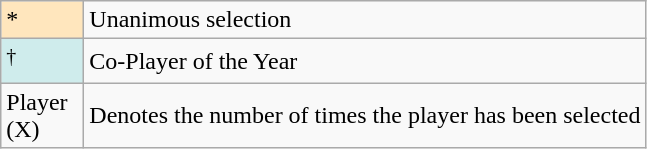<table class="wikitable">
<tr>
<td style="background-color:#FFE6BD; width:3em;">*</td>
<td>Unanimous selection</td>
</tr>
<tr>
<td style="background-color:#CFECEC; width:3em;"><sup>†</sup></td>
<td>Co-Player of the Year</td>
</tr>
<tr>
<td>Player (X)</td>
<td>Denotes the number of times the player has been selected</td>
</tr>
</table>
